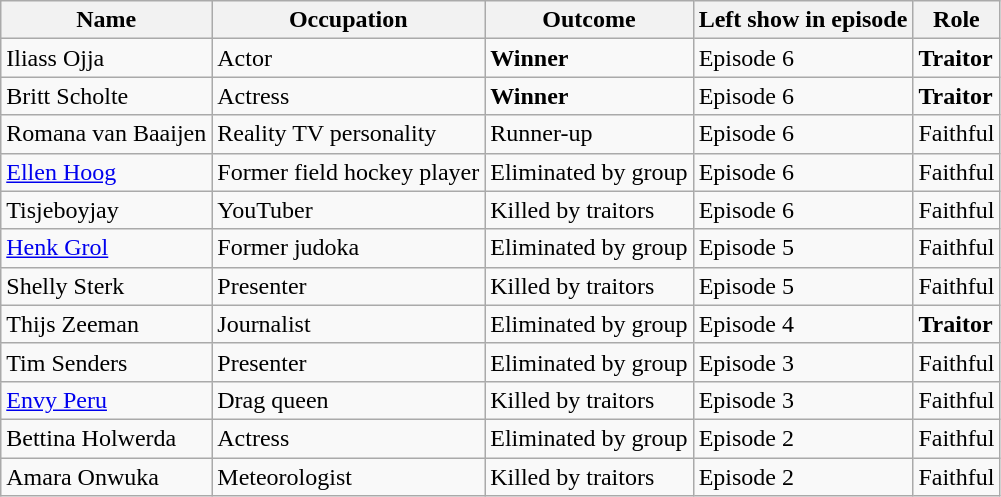<table class="wikitable">
<tr>
<th>Name</th>
<th>Occupation</th>
<th>Outcome</th>
<th>Left show in episode</th>
<th>Role</th>
</tr>
<tr>
<td>Iliass Ojja</td>
<td>Actor</td>
<td><strong>Winner</strong></td>
<td>Episode 6</td>
<td><strong>Traitor</strong></td>
</tr>
<tr>
<td>Britt Scholte</td>
<td>Actress</td>
<td><strong>Winner</strong></td>
<td>Episode 6</td>
<td><strong>Traitor</strong></td>
</tr>
<tr>
<td>Romana van Baaijen</td>
<td>Reality TV personality</td>
<td>Runner-up</td>
<td>Episode 6</td>
<td>Faithful</td>
</tr>
<tr>
<td><a href='#'>Ellen Hoog</a></td>
<td>Former field hockey player</td>
<td>Eliminated by group</td>
<td>Episode 6</td>
<td>Faithful</td>
</tr>
<tr>
<td>Tisjeboyjay</td>
<td>YouTuber</td>
<td>Killed by traitors</td>
<td>Episode 6</td>
<td>Faithful</td>
</tr>
<tr>
<td><a href='#'>Henk Grol</a></td>
<td>Former judoka</td>
<td>Eliminated by group</td>
<td>Episode 5</td>
<td>Faithful</td>
</tr>
<tr>
<td>Shelly Sterk</td>
<td>Presenter</td>
<td>Killed by traitors</td>
<td>Episode 5</td>
<td>Faithful</td>
</tr>
<tr>
<td>Thijs Zeeman</td>
<td>Journalist</td>
<td>Eliminated by group</td>
<td>Episode 4</td>
<td><strong>Traitor</strong></td>
</tr>
<tr>
<td>Tim Senders</td>
<td>Presenter</td>
<td>Eliminated by group</td>
<td>Episode 3</td>
<td>Faithful</td>
</tr>
<tr>
<td><a href='#'>Envy Peru</a></td>
<td>Drag queen</td>
<td>Killed by traitors</td>
<td>Episode 3</td>
<td>Faithful</td>
</tr>
<tr>
<td>Bettina Holwerda</td>
<td>Actress</td>
<td>Eliminated by group</td>
<td>Episode 2</td>
<td>Faithful</td>
</tr>
<tr>
<td>Amara Onwuka</td>
<td>Meteorologist</td>
<td>Killed by traitors</td>
<td>Episode 2</td>
<td>Faithful</td>
</tr>
</table>
